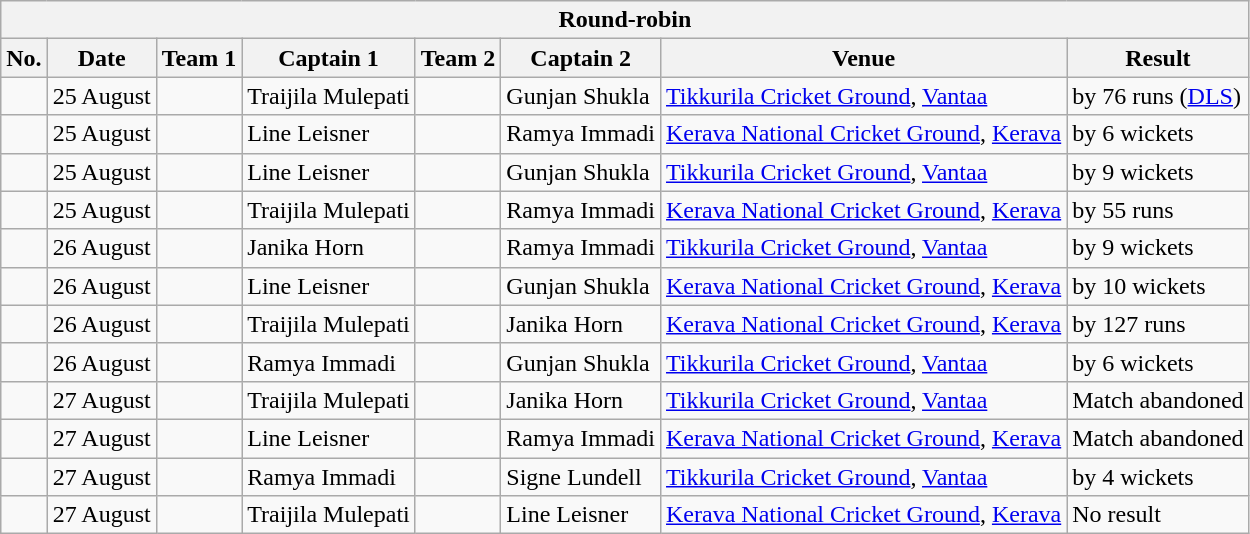<table class="wikitable">
<tr>
<th colspan="9">Round-robin</th>
</tr>
<tr>
<th>No.</th>
<th>Date</th>
<th>Team 1</th>
<th>Captain 1</th>
<th>Team 2</th>
<th>Captain 2</th>
<th>Venue</th>
<th>Result</th>
</tr>
<tr>
<td></td>
<td>25 August</td>
<td></td>
<td>Traijila Mulepati</td>
<td></td>
<td>Gunjan Shukla</td>
<td><a href='#'>Tikkurila Cricket Ground</a>, <a href='#'>Vantaa</a></td>
<td> by 76 runs (<a href='#'>DLS</a>)</td>
</tr>
<tr>
<td></td>
<td>25 August</td>
<td></td>
<td>Line Leisner</td>
<td></td>
<td>Ramya Immadi</td>
<td><a href='#'>Kerava National Cricket Ground</a>, <a href='#'>Kerava</a></td>
<td> by 6 wickets</td>
</tr>
<tr>
<td></td>
<td>25 August</td>
<td></td>
<td>Line Leisner</td>
<td></td>
<td>Gunjan Shukla</td>
<td><a href='#'>Tikkurila Cricket Ground</a>, <a href='#'>Vantaa</a></td>
<td> by 9 wickets</td>
</tr>
<tr>
<td></td>
<td>25 August</td>
<td></td>
<td>Traijila Mulepati</td>
<td></td>
<td>Ramya Immadi</td>
<td><a href='#'>Kerava National Cricket Ground</a>, <a href='#'>Kerava</a></td>
<td> by 55 runs</td>
</tr>
<tr>
<td></td>
<td>26 August</td>
<td></td>
<td>Janika Horn</td>
<td></td>
<td>Ramya Immadi</td>
<td><a href='#'>Tikkurila Cricket Ground</a>, <a href='#'>Vantaa</a></td>
<td> by 9 wickets</td>
</tr>
<tr>
<td></td>
<td>26 August</td>
<td></td>
<td>Line Leisner</td>
<td></td>
<td>Gunjan Shukla</td>
<td><a href='#'>Kerava National Cricket Ground</a>, <a href='#'>Kerava</a></td>
<td> by 10 wickets</td>
</tr>
<tr>
<td></td>
<td>26 August</td>
<td></td>
<td>Traijila Mulepati</td>
<td></td>
<td>Janika Horn</td>
<td><a href='#'>Kerava National Cricket Ground</a>, <a href='#'>Kerava</a></td>
<td> by 127 runs</td>
</tr>
<tr>
<td></td>
<td>26 August</td>
<td></td>
<td>Ramya Immadi</td>
<td></td>
<td>Gunjan Shukla</td>
<td><a href='#'>Tikkurila Cricket Ground</a>, <a href='#'>Vantaa</a></td>
<td> by 6 wickets</td>
</tr>
<tr>
<td></td>
<td>27 August</td>
<td></td>
<td>Traijila Mulepati</td>
<td></td>
<td>Janika Horn</td>
<td><a href='#'>Tikkurila Cricket Ground</a>, <a href='#'>Vantaa</a></td>
<td>Match abandoned</td>
</tr>
<tr>
<td></td>
<td>27 August</td>
<td></td>
<td>Line Leisner</td>
<td></td>
<td>Ramya Immadi</td>
<td><a href='#'>Kerava National Cricket Ground</a>, <a href='#'>Kerava</a></td>
<td>Match abandoned</td>
</tr>
<tr>
<td></td>
<td>27 August</td>
<td></td>
<td>Ramya Immadi</td>
<td></td>
<td>Signe Lundell</td>
<td><a href='#'>Tikkurila Cricket Ground</a>, <a href='#'>Vantaa</a></td>
<td> by 4 wickets</td>
</tr>
<tr>
<td></td>
<td>27 August</td>
<td></td>
<td>Traijila Mulepati</td>
<td></td>
<td>Line Leisner</td>
<td><a href='#'>Kerava National Cricket Ground</a>, <a href='#'>Kerava</a></td>
<td>No result</td>
</tr>
</table>
